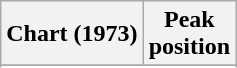<table class="wikitable sortable plainrowheaders">
<tr>
<th>Chart (1973)</th>
<th>Peak<br>position</th>
</tr>
<tr>
</tr>
<tr>
</tr>
</table>
